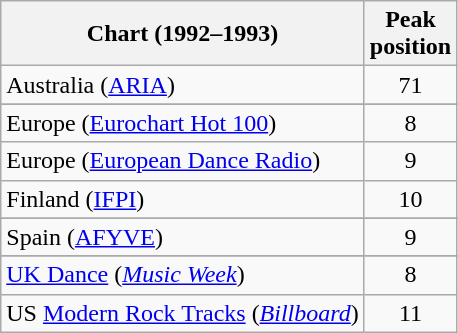<table class="wikitable sortable">
<tr>
<th>Chart (1992–1993)</th>
<th>Peak<br>position</th>
</tr>
<tr>
<td>Australia (<a href='#'>ARIA</a>)</td>
<td align="center">71</td>
</tr>
<tr>
</tr>
<tr>
</tr>
<tr>
<td>Europe (<a href='#'>Eurochart Hot 100</a>)</td>
<td align="center">8</td>
</tr>
<tr>
<td>Europe (<a href='#'>European Dance Radio</a>)</td>
<td align="center">9</td>
</tr>
<tr>
<td>Finland (<a href='#'>IFPI</a>)</td>
<td align="center">10</td>
</tr>
<tr>
</tr>
<tr>
</tr>
<tr>
</tr>
<tr>
</tr>
<tr>
</tr>
<tr>
</tr>
<tr>
<td>Spain (<a href='#'>AFYVE</a>)</td>
<td align="center">9</td>
</tr>
<tr>
</tr>
<tr>
</tr>
<tr>
</tr>
<tr>
<td><a href='#'>UK Dance</a> (<em><a href='#'>Music Week</a></em>)</td>
<td align="center">8</td>
</tr>
<tr>
<td>US <a href='#'>Modern Rock Tracks</a> (<em><a href='#'>Billboard</a></em>)</td>
<td align="center">11</td>
</tr>
</table>
